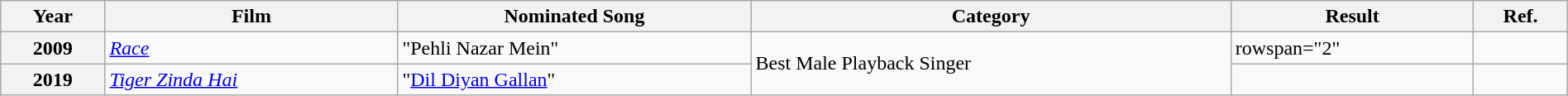<table class="wikitable plainrowheaders" width="100%" "textcolor:#000;">
<tr>
<th>Year</th>
<th>Film</th>
<th>Nominated Song</th>
<th>Category</th>
<th>Result</th>
<th>Ref.</th>
</tr>
<tr>
<th>2009</th>
<td><em><a href='#'>Race</a></em></td>
<td>"Pehli Nazar Mein"</td>
<td rowspan="2">Best Male Playback Singer</td>
<td>rowspan="2" </td>
<td></td>
</tr>
<tr>
<th>2019</th>
<td><em><a href='#'>Tiger Zinda Hai</a></em></td>
<td>"<a href='#'>Dil Diyan Gallan</a>"</td>
<td></td>
</tr>
</table>
